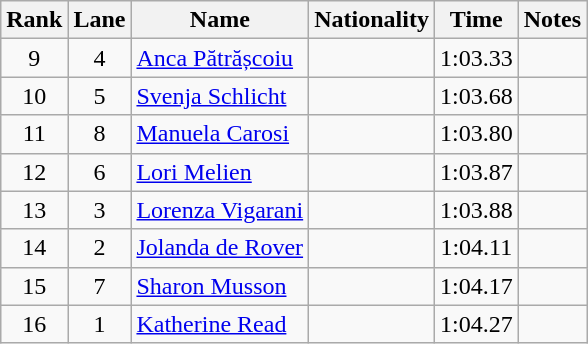<table class="wikitable sortable" style="text-align:center">
<tr>
<th>Rank</th>
<th>Lane</th>
<th>Name</th>
<th>Nationality</th>
<th>Time</th>
<th>Notes</th>
</tr>
<tr>
<td>9</td>
<td>4</td>
<td align=left><a href='#'>Anca Pătrășcoiu</a></td>
<td align=left></td>
<td>1:03.33</td>
<td></td>
</tr>
<tr>
<td>10</td>
<td>5</td>
<td align=left><a href='#'>Svenja Schlicht</a></td>
<td align=left></td>
<td>1:03.68</td>
<td></td>
</tr>
<tr>
<td>11</td>
<td>8</td>
<td align=left><a href='#'>Manuela Carosi</a></td>
<td align=left></td>
<td>1:03.80</td>
<td></td>
</tr>
<tr>
<td>12</td>
<td>6</td>
<td align=left><a href='#'>Lori Melien</a></td>
<td align=left></td>
<td>1:03.87</td>
<td></td>
</tr>
<tr>
<td>13</td>
<td>3</td>
<td align=left><a href='#'>Lorenza Vigarani</a></td>
<td align=left></td>
<td>1:03.88</td>
<td></td>
</tr>
<tr>
<td>14</td>
<td>2</td>
<td align=left><a href='#'>Jolanda de Rover</a></td>
<td align=left></td>
<td>1:04.11</td>
<td></td>
</tr>
<tr>
<td>15</td>
<td>7</td>
<td align=left><a href='#'>Sharon Musson</a></td>
<td align=left></td>
<td>1:04.17</td>
<td></td>
</tr>
<tr>
<td>16</td>
<td>1</td>
<td align=left><a href='#'>Katherine Read</a></td>
<td align=left></td>
<td>1:04.27</td>
<td></td>
</tr>
</table>
